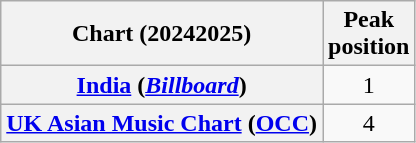<table class="wikitable sortable plainrowheaders" style="text-align:center">
<tr>
<th scope="col">Chart (20242025)</th>
<th scope="col">Peak<br>position</th>
</tr>
<tr>
<th scope="row"><a href='#'>India</a> (<em><a href='#'>Billboard</a></em>)</th>
<td>1</td>
</tr>
<tr>
<th scope="row"><a href='#'>UK Asian Music Chart</a> (<a href='#'>OCC</a>)</th>
<td>4</td>
</tr>
</table>
